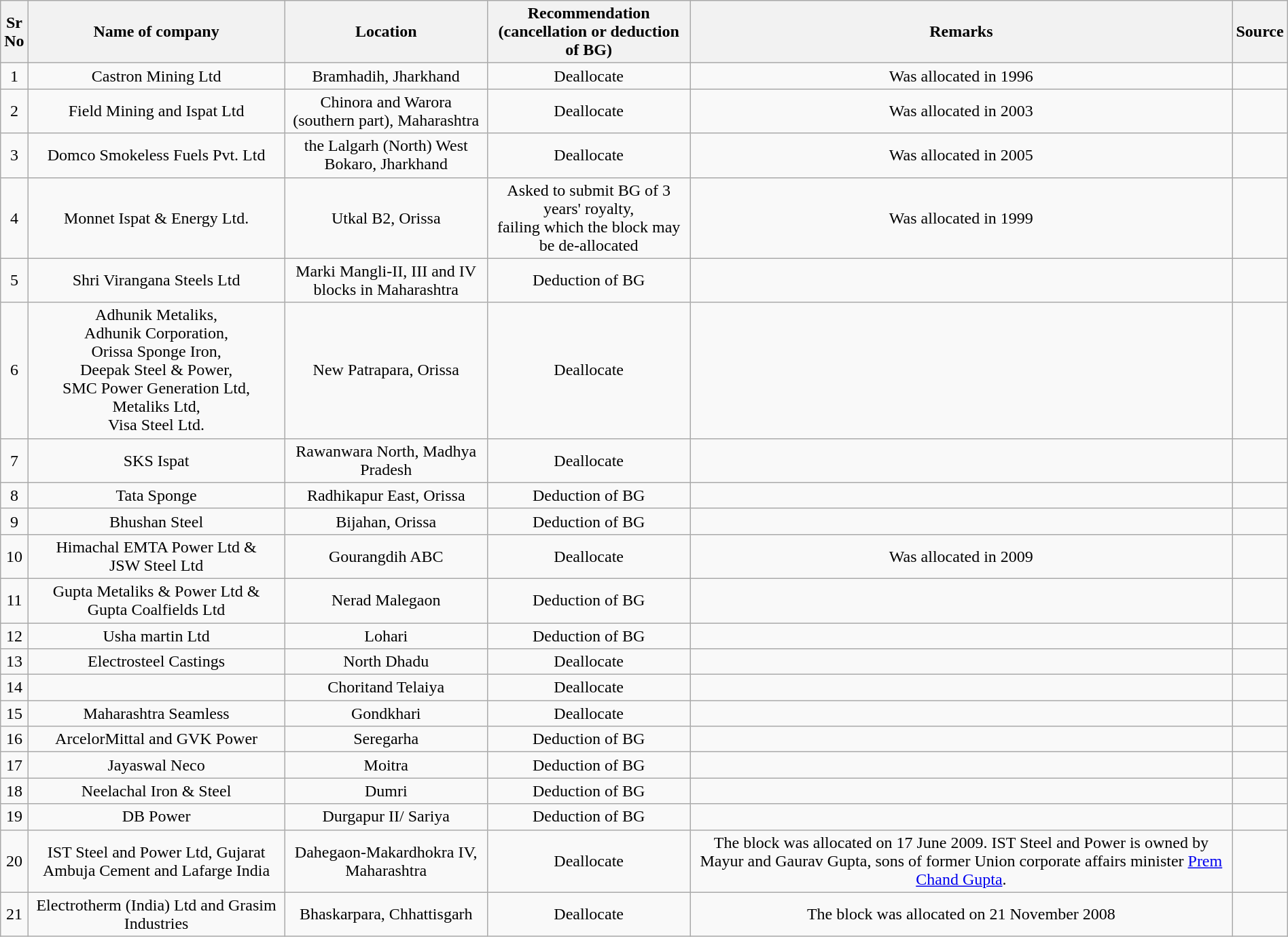<table class="wikitable sortable" style="text-align:center;align:right;margin: 1em auto 1em auto;">
<tr>
<th>Sr<br>No<br></th>
<th>Name of company</th>
<th>Location</th>
<th>Recommendation<br>(cancellation or deduction of BG)<br></th>
<th>Remarks</th>
<th>Source</th>
</tr>
<tr>
<td>1</td>
<td>Castron Mining Ltd</td>
<td>Bramhadih, Jharkhand</td>
<td>Deallocate</td>
<td>Was allocated in 1996</td>
<td></td>
</tr>
<tr>
<td>2</td>
<td>Field Mining and Ispat Ltd</td>
<td>Chinora and Warora (southern part), Maharashtra</td>
<td>Deallocate</td>
<td>Was allocated in 2003</td>
<td></td>
</tr>
<tr>
<td>3</td>
<td>Domco Smokeless Fuels Pvt. Ltd</td>
<td>the Lalgarh (North) West Bokaro, Jharkhand</td>
<td>Deallocate</td>
<td>Was allocated in 2005</td>
<td></td>
</tr>
<tr>
<td>4</td>
<td>Monnet Ispat & Energy Ltd.</td>
<td>Utkal B2, Orissa</td>
<td>Asked to submit BG of 3 years' royalty,<br>failing which the block may be de-allocated</td>
<td>Was allocated in 1999</td>
<td></td>
</tr>
<tr>
<td>5</td>
<td>Shri Virangana Steels Ltd</td>
<td>Marki Mangli-II, III and IV blocks in Maharashtra</td>
<td>Deduction of BG</td>
<td></td>
<td></td>
</tr>
<tr>
<td>6</td>
<td>Adhunik Metaliks, <br>Adhunik Corporation,<br>Orissa Sponge Iron,<br>Deepak Steel & Power,<br>SMC Power Generation Ltd,<br>Metaliks Ltd,<br>Visa Steel Ltd.</td>
<td>New Patrapara, Orissa</td>
<td>Deallocate</td>
<td></td>
<td></td>
</tr>
<tr>
<td>7</td>
<td>SKS Ispat</td>
<td>Rawanwara North, Madhya Pradesh</td>
<td>Deallocate</td>
<td></td>
<td></td>
</tr>
<tr>
<td>8</td>
<td>Tata Sponge</td>
<td>Radhikapur East, Orissa</td>
<td>Deduction of BG</td>
<td></td>
<td></td>
</tr>
<tr>
<td>9</td>
<td>Bhushan Steel</td>
<td>Bijahan, Orissa</td>
<td>Deduction of BG</td>
<td></td>
<td></td>
</tr>
<tr>
<td>10</td>
<td>Himachal EMTA Power Ltd & <br>JSW Steel Ltd</td>
<td>Gourangdih ABC</td>
<td>Deallocate</td>
<td>Was allocated in 2009</td>
<td></td>
</tr>
<tr>
<td>11</td>
<td>Gupta Metaliks & Power Ltd &<br> Gupta Coalfields Ltd</td>
<td>Nerad Malegaon</td>
<td>Deduction of BG</td>
<td></td>
<td></td>
</tr>
<tr>
<td>12</td>
<td>Usha martin Ltd</td>
<td>Lohari</td>
<td>Deduction of BG</td>
<td></td>
<td></td>
</tr>
<tr>
<td>13</td>
<td>Electrosteel Castings</td>
<td>North Dhadu</td>
<td>Deallocate</td>
<td></td>
<td></td>
</tr>
<tr>
<td>14</td>
<td></td>
<td>Choritand Telaiya</td>
<td>Deallocate</td>
<td></td>
<td></td>
</tr>
<tr>
<td>15</td>
<td>Maharashtra Seamless</td>
<td>Gondkhari</td>
<td>Deallocate</td>
<td></td>
<td></td>
</tr>
<tr>
<td>16</td>
<td>ArcelorMittal and GVK Power</td>
<td>Seregarha</td>
<td>Deduction of BG</td>
<td></td>
<td></td>
</tr>
<tr>
<td>17</td>
<td>Jayaswal Neco</td>
<td>Moitra</td>
<td>Deduction of BG</td>
<td></td>
<td></td>
</tr>
<tr>
<td>18</td>
<td>Neelachal Iron & Steel</td>
<td>Dumri</td>
<td>Deduction of BG</td>
<td></td>
<td></td>
</tr>
<tr>
<td>19</td>
<td>DB Power</td>
<td>Durgapur II/ Sariya</td>
<td>Deduction of BG</td>
<td></td>
<td></td>
</tr>
<tr>
<td>20</td>
<td>IST Steel and Power Ltd, Gujarat Ambuja Cement and Lafarge India</td>
<td>Dahegaon-Makardhokra IV, Maharashtra</td>
<td>Deallocate</td>
<td>The block was allocated on 17 June 2009. IST Steel and Power is owned by Mayur and Gaurav Gupta, sons of former Union corporate affairs minister <a href='#'>Prem Chand Gupta</a>.</td>
<td></td>
</tr>
<tr>
<td>21</td>
<td>Electrotherm (India) Ltd and Grasim Industries</td>
<td>Bhaskarpara, Chhattisgarh</td>
<td>Deallocate</td>
<td>The block was allocated on 21 November 2008</td>
<td><br></td>
</tr>
</table>
